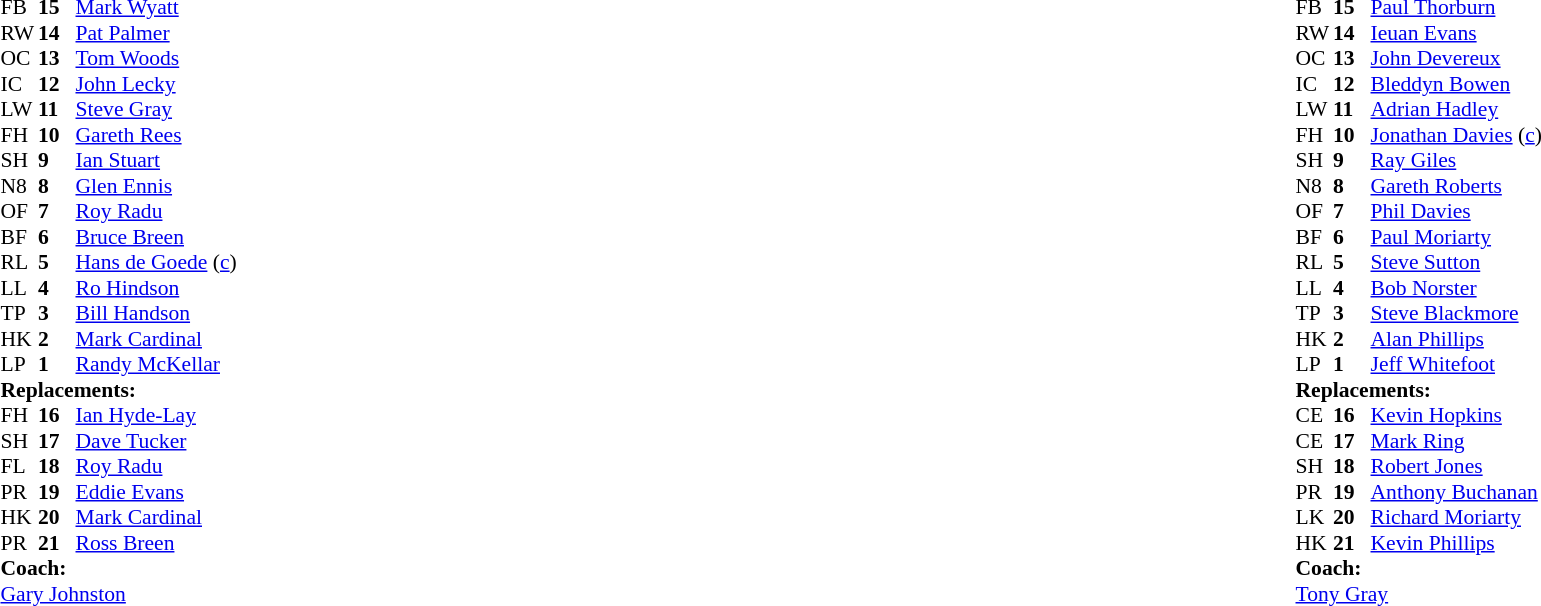<table width="100%">
<tr>
<td valign="top" width="50%"><br><table style="font-size:90%" cellspacing="0" cellpadding="0">
<tr>
<th width="25"></th>
<th width="25"></th>
</tr>
<tr>
<td>FB</td>
<td><strong>15</strong></td>
<td><a href='#'>Mark Wyatt</a></td>
</tr>
<tr>
<td>RW</td>
<td><strong>14</strong></td>
<td><a href='#'>Pat Palmer</a></td>
</tr>
<tr>
<td>OC</td>
<td><strong>13</strong></td>
<td><a href='#'>Tom Woods</a></td>
</tr>
<tr>
<td>IC</td>
<td><strong>12</strong></td>
<td><a href='#'>John Lecky</a></td>
</tr>
<tr>
<td>LW</td>
<td><strong>11</strong></td>
<td><a href='#'>Steve Gray</a></td>
</tr>
<tr>
<td>FH</td>
<td><strong>10</strong></td>
<td><a href='#'>Gareth Rees</a></td>
</tr>
<tr>
<td>SH</td>
<td><strong>9</strong></td>
<td><a href='#'>Ian Stuart</a></td>
<td></td>
<td></td>
</tr>
<tr>
<td>N8</td>
<td><strong>8</strong></td>
<td><a href='#'>Glen Ennis</a></td>
</tr>
<tr>
<td>OF</td>
<td><strong>7</strong></td>
<td><a href='#'>Roy Radu</a></td>
</tr>
<tr>
<td>BF</td>
<td><strong>6</strong></td>
<td><a href='#'>Bruce Breen</a></td>
</tr>
<tr>
<td>RL</td>
<td><strong>5</strong></td>
<td><a href='#'>Hans de Goede</a> (<a href='#'>c</a>)</td>
</tr>
<tr>
<td>LL</td>
<td><strong>4</strong></td>
<td><a href='#'>Ro Hindson</a></td>
</tr>
<tr>
<td>TP</td>
<td><strong>3</strong></td>
<td><a href='#'>Bill Handson</a></td>
</tr>
<tr>
<td>HK</td>
<td><strong>2</strong></td>
<td><a href='#'>Mark Cardinal</a></td>
</tr>
<tr>
<td>LP</td>
<td><strong>1</strong></td>
<td><a href='#'>Randy McKellar</a></td>
</tr>
<tr>
<td colspan=3><strong>Replacements:</strong></td>
</tr>
<tr>
<td>FH</td>
<td><strong>16</strong></td>
<td><a href='#'>Ian Hyde-Lay</a></td>
</tr>
<tr>
<td>SH</td>
<td><strong>17</strong></td>
<td><a href='#'>Dave Tucker</a></td>
<td></td>
<td></td>
</tr>
<tr>
<td>FL</td>
<td><strong>18</strong></td>
<td><a href='#'>Roy Radu</a></td>
</tr>
<tr>
<td>PR</td>
<td><strong>19</strong></td>
<td><a href='#'>Eddie Evans</a></td>
</tr>
<tr>
<td>HK</td>
<td><strong>20</strong></td>
<td><a href='#'>Mark Cardinal</a></td>
</tr>
<tr>
<td>PR</td>
<td><strong>21</strong></td>
<td><a href='#'>Ross Breen</a></td>
</tr>
<tr>
<td colspan=3><strong>Coach:</strong></td>
</tr>
<tr>
<td colspan="4"> <a href='#'>Gary Johnston</a></td>
</tr>
</table>
</td>
<td valign="top"></td>
<td valign="top" width="50%"><br><table style="font-size:90%" cellspacing="0" cellpadding="0" align="center">
<tr>
<th width="25"></th>
<th width="25"></th>
</tr>
<tr>
<td>FB</td>
<td><strong>15</strong></td>
<td><a href='#'>Paul Thorburn</a></td>
</tr>
<tr>
<td>RW</td>
<td><strong>14</strong></td>
<td><a href='#'>Ieuan Evans</a></td>
</tr>
<tr>
<td>OC</td>
<td><strong>13</strong></td>
<td><a href='#'>John Devereux</a></td>
</tr>
<tr>
<td>IC</td>
<td><strong>12</strong></td>
<td><a href='#'>Bleddyn Bowen</a></td>
<td></td>
<td></td>
</tr>
<tr>
<td>LW</td>
<td><strong>11</strong></td>
<td><a href='#'>Adrian Hadley</a></td>
</tr>
<tr>
<td>FH</td>
<td><strong>10</strong></td>
<td><a href='#'>Jonathan Davies</a> (<a href='#'>c</a>)</td>
</tr>
<tr>
<td>SH</td>
<td><strong>9</strong></td>
<td><a href='#'>Ray Giles</a></td>
</tr>
<tr>
<td>N8</td>
<td><strong>8</strong></td>
<td><a href='#'>Gareth Roberts</a></td>
</tr>
<tr>
<td>OF</td>
<td><strong>7</strong></td>
<td><a href='#'>Phil Davies</a></td>
</tr>
<tr>
<td>BF</td>
<td><strong>6</strong></td>
<td><a href='#'>Paul Moriarty</a></td>
<td></td>
<td></td>
</tr>
<tr>
<td>RL</td>
<td><strong>5</strong></td>
<td><a href='#'>Steve Sutton</a></td>
</tr>
<tr>
<td>LL</td>
<td><strong>4</strong></td>
<td><a href='#'>Bob Norster</a></td>
</tr>
<tr>
<td>TP</td>
<td><strong>3</strong></td>
<td><a href='#'>Steve Blackmore</a></td>
</tr>
<tr>
<td>HK</td>
<td><strong>2</strong></td>
<td><a href='#'>Alan Phillips</a></td>
</tr>
<tr>
<td>LP</td>
<td><strong>1</strong></td>
<td><a href='#'>Jeff Whitefoot</a></td>
</tr>
<tr>
<td colspan=3><strong>Replacements:</strong></td>
</tr>
<tr>
<td>CE</td>
<td><strong>16</strong></td>
<td><a href='#'>Kevin Hopkins</a></td>
<td></td>
<td></td>
</tr>
<tr>
<td>CE</td>
<td><strong>17</strong></td>
<td><a href='#'>Mark Ring</a></td>
</tr>
<tr>
<td>SH</td>
<td><strong>18</strong></td>
<td><a href='#'>Robert Jones</a></td>
</tr>
<tr>
<td>PR</td>
<td><strong>19</strong></td>
<td><a href='#'>Anthony Buchanan</a></td>
</tr>
<tr>
<td>LK</td>
<td><strong>20</strong></td>
<td><a href='#'>Richard Moriarty</a></td>
<td></td>
<td></td>
</tr>
<tr>
<td>HK</td>
<td><strong>21</strong></td>
<td><a href='#'>Kevin Phillips</a></td>
</tr>
<tr>
<td colspan=3><strong>Coach:</strong></td>
</tr>
<tr>
<td colspan="4"> <a href='#'>Tony Gray</a></td>
</tr>
</table>
</td>
</tr>
</table>
